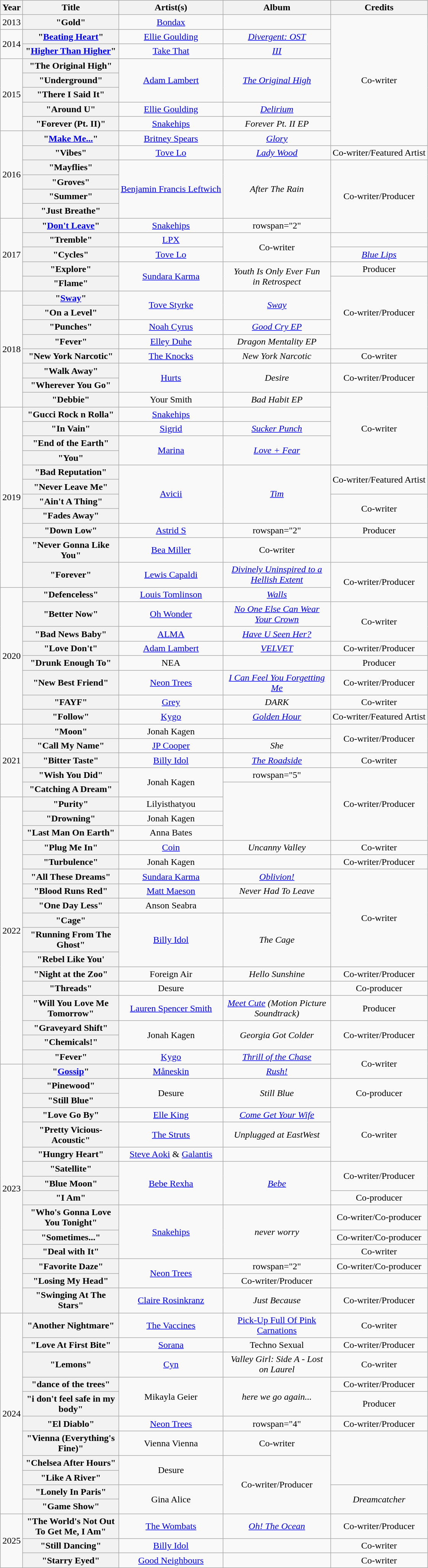<table class="wikitable plainrowheaders" style="text-align:center;">
<tr>
<th scope="col">Year</th>
<th scope="col" style="width:160px;">Title</th>
<th scope="col">Artist(s)</th>
<th scope="col" style="width:180px;">Album</th>
<th scope="col">Credits</th>
</tr>
<tr>
<td>2013</td>
<th scope="row">"Gold"</th>
<td><a href='#'>Bondax</a></td>
<td></td>
<td rowspan="9">Co-writer</td>
</tr>
<tr>
<td rowspan="2">2014</td>
<th scope="row">"<a href='#'>Beating Heart</a>"</th>
<td><a href='#'>Ellie Goulding</a></td>
<td><em><a href='#'>Divergent: OST</a></em></td>
</tr>
<tr>
<th scope="row">"<a href='#'>Higher Than Higher</a>"</th>
<td><a href='#'>Take That</a></td>
<td><em><a href='#'>III</a></em></td>
</tr>
<tr>
<td rowspan="5">2015</td>
<th scope="row">"The Original High"</th>
<td rowspan="3"><a href='#'>Adam Lambert</a></td>
<td rowspan="3"><em><a href='#'>The Original High</a></em></td>
</tr>
<tr>
<th scope="row">"Underground"</th>
</tr>
<tr>
<th scope="row">"There I Said It"</th>
</tr>
<tr>
<th scope="row">"Around U"</th>
<td><a href='#'>Ellie Goulding</a></td>
<td><em><a href='#'>Delirium</a></em></td>
</tr>
<tr>
<th scope="row">"Forever (Pt. II)"</th>
<td><a href='#'>Snakehips</a></td>
<td><em>Forever Pt. II EP</em></td>
</tr>
<tr>
<td rowspan="6">2016</td>
<th scope="row">"<a href='#'>Make Me...</a>"<br></th>
<td><a href='#'>Britney Spears</a></td>
<td><em><a href='#'>Glory</a></em></td>
</tr>
<tr>
<th scope="row">"Vibes"<br></th>
<td><a href='#'>Tove Lo</a></td>
<td><em><a href='#'>Lady Wood</a></em></td>
<td>Co-writer/Featured Artist</td>
</tr>
<tr>
<th scope="row">"Mayflies"</th>
<td rowspan="4"><a href='#'>Benjamin Francis Leftwich</a></td>
<td rowspan="4"><em>After The Rain</em></td>
<td rowspan="5">Co-writer/Producer</td>
</tr>
<tr>
<th scope="row">"Groves"</th>
</tr>
<tr>
<th scope="row">"Summer"</th>
</tr>
<tr>
<th scope="row">"Just Breathe"</th>
</tr>
<tr>
<td rowspan="5">2017</td>
<th scope="row">"<a href='#'>Don't Leave</a>"<br></th>
<td><a href='#'>Snakehips</a></td>
<td>rowspan="2" </td>
</tr>
<tr>
<th scope="row">"Tremble"</th>
<td><a href='#'>LPX</a></td>
<td rowspan="2">Co-writer</td>
</tr>
<tr>
<th scope="row">"Cycles"</th>
<td><a href='#'>Tove Lo</a></td>
<td><em><a href='#'>Blue Lips</a></em></td>
</tr>
<tr>
<th scope="row">"Explore"</th>
<td rowspan="2"><a href='#'>Sundara Karma</a></td>
<td rowspan="2"><em>Youth Is Only Ever Fun<br>in Retrospect</em></td>
<td>Producer</td>
</tr>
<tr>
<th scope="row">"Flame"</th>
<td rowspan="5">Co-writer/Producer</td>
</tr>
<tr>
<td rowspan="8">2018</td>
<th scope="row">"<a href='#'>Sway</a>"</th>
<td rowspan="2"><a href='#'>Tove Styrke</a></td>
<td rowspan="2"><em><a href='#'>Sway</a></em></td>
</tr>
<tr>
<th scope="row">"On a Level"</th>
</tr>
<tr>
<th scope="row">"Punches"</th>
<td><a href='#'>Noah Cyrus</a></td>
<td><em><a href='#'>Good Cry EP</a></em></td>
</tr>
<tr>
<th scope="row">"Fever"</th>
<td><a href='#'>Elley Duhe</a></td>
<td><em>Dragon Mentality EP</em></td>
</tr>
<tr>
<th scope="row">"New York Narcotic"</th>
<td><a href='#'>The Knocks</a></td>
<td><em>New York Narcotic</em></td>
<td>Co-writer</td>
</tr>
<tr>
<th scope="row">"Walk Away"</th>
<td rowspan="2"><a href='#'>Hurts</a></td>
<td rowspan="2"><em>Desire</em></td>
<td rowspan="2">Co-writer/Producer</td>
</tr>
<tr>
<th scope="row">"Wherever You Go"</th>
</tr>
<tr>
<th scope="row">"Debbie"</th>
<td>Your Smith</td>
<td><em>Bad Habit EP</em></td>
<td rowspan="5">Co-writer</td>
</tr>
<tr>
<td rowspan="11">2019</td>
<th scope="row">"Gucci Rock n Rolla"<br></th>
<td><a href='#'>Snakehips</a></td>
<td></td>
</tr>
<tr>
<th scope="row">"In Vain"</th>
<td><a href='#'>Sigrid</a></td>
<td><em><a href='#'>Sucker Punch</a></em></td>
</tr>
<tr>
<th scope="row">"End of the Earth"</th>
<td rowspan="2"><a href='#'>Marina</a></td>
<td rowspan="2"><em><a href='#'>Love + Fear</a></em></td>
</tr>
<tr>
<th scope="row">"You"</th>
</tr>
<tr>
<th scope="row">"Bad Reputation"<br></th>
<td rowspan="4"><a href='#'>Avicii</a></td>
<td rowspan="4"><em><a href='#'>Tim</a></em></td>
<td rowspan="2">Co-writer/Featured Artist</td>
</tr>
<tr>
<th scope="row">"Never Leave Me"<br></th>
</tr>
<tr>
<th scope="row">"Ain't A Thing"</th>
<td rowspan="2">Co-writer</td>
</tr>
<tr>
<th scope="row">"Fades Away"</th>
</tr>
<tr>
<th scope="row">"Down Low"</th>
<td><a href='#'>Astrid S</a></td>
<td>rowspan="2" </td>
<td>Producer</td>
</tr>
<tr>
<th scope="row">"Never Gonna Like You"<br></th>
<td><a href='#'>Bea Miller</a></td>
<td>Co-writer</td>
</tr>
<tr>
<th scope="row">"Forever"</th>
<td><a href='#'>Lewis Capaldi</a></td>
<td><em><a href='#'>Divinely Uninspired to a Hellish Extent</a></em></td>
<td rowspan="2">Co-writer/Producer</td>
</tr>
<tr>
<td rowspan="8">2020</td>
<th scope="row">"Defenceless"</th>
<td><a href='#'>Louis Tomlinson</a></td>
<td><em><a href='#'>Walls</a></em></td>
</tr>
<tr>
<th scope="row">"Better Now"</th>
<td><a href='#'>Oh Wonder</a></td>
<td><em><a href='#'>No One Else Can Wear Your Crown</a></em></td>
<td rowspan="2">Co-writer</td>
</tr>
<tr>
<th scope="row">"Bad News Baby"</th>
<td><a href='#'>ALMA</a></td>
<td><em><a href='#'>Have U Seen Her?</a></em></td>
</tr>
<tr>
<th scope="row">"Love Don't"</th>
<td><a href='#'>Adam Lambert</a></td>
<td><em><a href='#'>VELVET</a></em></td>
<td>Co-writer/Producer</td>
</tr>
<tr>
<th scope="row">"Drunk Enough To"</th>
<td>NEA</td>
<td></td>
<td>Producer</td>
</tr>
<tr>
<th scope="row">"New Best Friend"</th>
<td><a href='#'>Neon Trees</a></td>
<td><em><a href='#'>I Can Feel You Forgetting Me</a></em></td>
<td>Co-writer/Producer</td>
</tr>
<tr>
<th scope="row">"FAYF"</th>
<td><a href='#'>Grey</a></td>
<td><em>DARK</em></td>
<td>Co-writer</td>
</tr>
<tr>
<th scope="row">"Follow"<br></th>
<td><a href='#'>Kygo</a></td>
<td><em><a href='#'>Golden Hour</a></em></td>
<td>Co-writer/Featured Artist</td>
</tr>
<tr>
<td rowspan="5">2021</td>
<th scope="row">"Moon"</th>
<td>Jonah Kagen</td>
<td></td>
<td rowspan="2">Co-writer/Producer</td>
</tr>
<tr>
<th scope="row">"Call My Name"</th>
<td><a href='#'>JP Cooper</a></td>
<td><em>She</em></td>
</tr>
<tr>
<th scope="row">"Bitter Taste"</th>
<td><a href='#'>Billy Idol</a></td>
<td><em><a href='#'>The Roadside</a></em></td>
<td>Co-writer</td>
</tr>
<tr>
<th scope="row">"Wish You Did"</th>
<td rowspan="2">Jonah Kagen</td>
<td>rowspan="5" </td>
<td rowspan="5">Co-writer/Producer</td>
</tr>
<tr>
<th scope="row">"Catching A Dream"</th>
</tr>
<tr>
<td rowspan="17">2022</td>
<th scope="row">"Purity"</th>
<td>Lilyisthatyou</td>
</tr>
<tr>
<th scope="row">"Drowning"</th>
<td>Jonah Kagen</td>
</tr>
<tr>
<th scope="row">"Last Man On Earth"</th>
<td>Anna Bates</td>
</tr>
<tr>
<th scope="row">"Plug Me In"</th>
<td><a href='#'>Coin</a></td>
<td><em>Uncanny Valley</em></td>
<td>Co-writer</td>
</tr>
<tr>
<th scope="row">"Turbulence"</th>
<td>Jonah Kagen</td>
<td></td>
<td>Co-writer/Producer</td>
</tr>
<tr>
<th scope="row">"All These Dreams"</th>
<td><a href='#'>Sundara Karma</a></td>
<td><em><a href='#'>Oblivion!</a></em></td>
<td rowspan="6">Co-writer</td>
</tr>
<tr>
<th scope="row">"Blood Runs Red"</th>
<td><a href='#'>Matt Maeson</a></td>
<td><em>Never Had To Leave</em></td>
</tr>
<tr>
<th scope="row">"One Day Less"</th>
<td>Anson Seabra</td>
<td></td>
</tr>
<tr>
<th scope="row">"Cage"</th>
<td rowspan="3"><a href='#'>Billy Idol</a></td>
<td rowspan="3"><em>The Cage</em></td>
</tr>
<tr>
<th scope="row">"Running From The Ghost"</th>
</tr>
<tr>
<th scope="row">"Rebel Like You'</th>
</tr>
<tr>
<th scope="row">"Night at the Zoo"</th>
<td>Foreign Air</td>
<td><em>Hello Sunshine</em></td>
<td>Co-writer/Producer</td>
</tr>
<tr>
<th scope="row">"Threads"</th>
<td>Desure</td>
<td></td>
<td>Co-producer</td>
</tr>
<tr>
<th scope="row">"Will You Love Me Tomorrow"</th>
<td><a href='#'>Lauren Spencer Smith</a></td>
<td><em><a href='#'>Meet Cute</a> (Motion Picture Soundtrack)</em></td>
<td>Producer</td>
</tr>
<tr>
<th scope="row">"Graveyard Shift"</th>
<td rowspan="2">Jonah Kagen</td>
<td rowspan="2"><em>Georgia Got Colder</em></td>
<td rowspan="2">Co-writer/Producer</td>
</tr>
<tr>
<th scope="row">"Chemicals!"</th>
</tr>
<tr>
<th scope="row">"Fever"<br></th>
<td><a href='#'>Kygo</a></td>
<td><em><a href='#'>Thrill of the Chase</a></em></td>
<td rowspan="2">Co-writer</td>
</tr>
<tr>
<td rowspan="15">2023</td>
<th scope="row">"<a href='#'>Gossip</a>"<br></th>
<td><a href='#'>Måneskin</a></td>
<td><em><a href='#'>Rush!</a></em></td>
</tr>
<tr>
<th scope="row">"Pinewood"</th>
<td rowspan="2">Desure</td>
<td rowspan="2"><em>Still Blue</em></td>
<td rowspan="2">Co-producer</td>
</tr>
<tr>
<th scope="row">"Still Blue"</th>
</tr>
<tr>
<th scope="row">"Love Go By"</th>
<td><a href='#'>Elle King</a></td>
<td><em><a href='#'>Come Get Your Wife</a></em></td>
<td rowspan="3">Co-writer</td>
</tr>
<tr>
<th scope="row">"Pretty Vicious- Acoustic"</th>
<td><a href='#'>The Struts</a></td>
<td><em>Unplugged at EastWest</em></td>
</tr>
<tr>
<th scope="row">"Hungry Heart"<br></th>
<td><a href='#'>Steve Aoki</a> & <a href='#'>Galantis</a></td>
<td></td>
</tr>
<tr>
<th scope="row">"Satellite"<br></th>
<td rowspan="3"><a href='#'>Bebe Rexha</a></td>
<td rowspan="3"><em><a href='#'>Bebe</a></em></td>
<td rowspan="2">Co-writer/Producer</td>
</tr>
<tr>
<th scope="row">"Blue Moon"</th>
</tr>
<tr>
<th scope="row">"I Am"</th>
<td>Co-producer</td>
</tr>
<tr>
<th scope="row">"Who's Gonna Love You Tonight"<br></th>
<td rowspan="3"><a href='#'>Snakehips</a></td>
<td rowspan="3"><em>never worry</em></td>
<td>Co-writer/Co-producer</td>
</tr>
<tr>
<th scope="row">"Sometimes..."<br></th>
<td>Co-writer/Co-producer</td>
</tr>
<tr>
<th scope="row">"Deal with It"<br></th>
<td>Co-writer</td>
</tr>
<tr>
<th scope="row">"Favorite Daze"</th>
<td rowspan="2"><a href='#'>Neon Trees</a></td>
<td>rowspan="2" </td>
<td>Co-writer/Co-producer</td>
</tr>
<tr>
<th scope="row">"Losing My Head"</th>
<td>Co-writer/Producer</td>
</tr>
<tr>
<th scope="row">"Swinging At The Stars"</th>
<td><a href='#'>Claire Rosinkranz</a></td>
<td><em>Just Because</em></td>
<td>Co-writer/Producer</td>
</tr>
<tr>
<td rowspan="11">2024</td>
<th scope="row">"Another Nightmare"</th>
<td><a href='#'>The Vaccines</a></td>
<td><a href='#'>Pick-Up Full Of Pink Carnations</a></td>
<td>Co-writer</td>
</tr>
<tr>
<th scope="row">"Love At First Bite"</th>
<td><a href='#'>Sorana</a></td>
<td>Techno Sexual</td>
<td>Co-writer/Producer</td>
</tr>
<tr>
<th scope="row">"Lemons"</th>
<td><a href='#'>Cyn</a></td>
<td><em>Valley Girl: Side A - Lost on Laurel</em></td>
<td>Co-writer</td>
</tr>
<tr>
<th scope="row">"dance of the trees"</th>
<td rowspan="2">Mikayla Geier</td>
<td rowspan="2"><em>here we go again...</em></td>
<td>Co-writer/Producer</td>
</tr>
<tr>
<th scope="row">"i don't feel safe in my body"</th>
<td>Producer</td>
</tr>
<tr>
<th scope="row">"El Diablo"</th>
<td><a href='#'>Neon Trees</a></td>
<td>rowspan="4" </td>
<td>Co-writer/Producer</td>
</tr>
<tr>
<th scope="row">"Vienna (Everything's Fine)"</th>
<td>Vienna Vienna</td>
<td>Co-writer</td>
</tr>
<tr>
<th scope="row">"Chelsea After Hours"</th>
<td rowspan="2">Desure</td>
<td rowspan="4">Co-writer/Producer</td>
</tr>
<tr>
<th scope="row">"Like A River"</th>
</tr>
<tr>
<th scope="row">"Lonely In Paris"</th>
<td rowspan="2">Gina Alice</td>
<td rowspan="2"><em>Dreamcatcher</em></td>
</tr>
<tr>
<th scope="row">"Game Show"</th>
</tr>
<tr>
<td rowspan="3">2025</td>
<th scope="row">"The World's Not Out To Get Me, I Am"</th>
<td><a href='#'>The Wombats</a></td>
<td><em><a href='#'>Oh! The Ocean</a></em></td>
<td>Co-writer/Producer</td>
</tr>
<tr>
<th scope="row">"Still Dancing"</th>
<td><a href='#'>Billy Idol</a></td>
<td></td>
<td>Co-writer</td>
</tr>
<tr>
<th scope="row">"Starry Eyed"</th>
<td><a href='#'>Good Neighbours</a></td>
<td></td>
<td>Co-writer</td>
</tr>
</table>
